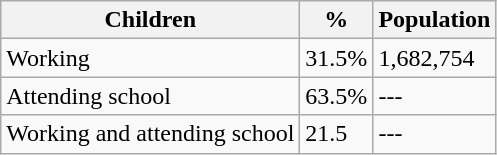<table class="wikitable">
<tr>
<th>Children</th>
<th>%</th>
<th>Population</th>
</tr>
<tr>
<td>Working</td>
<td>31.5%</td>
<td>1,682,754</td>
</tr>
<tr>
<td>Attending school</td>
<td>63.5%</td>
<td>---</td>
</tr>
<tr>
<td>Working and attending school</td>
<td>21.5</td>
<td>---</td>
</tr>
</table>
